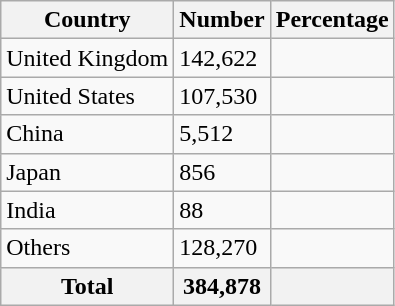<table class="wikitable sortable">
<tr>
<th>Country</th>
<th>Number</th>
<th>Percentage</th>
</tr>
<tr>
<td>United Kingdom</td>
<td>142,622</td>
<td></td>
</tr>
<tr>
<td>United States</td>
<td>107,530</td>
<td></td>
</tr>
<tr>
<td>China</td>
<td>5,512</td>
<td></td>
</tr>
<tr>
<td>Japan</td>
<td>856</td>
<td></td>
</tr>
<tr>
<td>India</td>
<td>88</td>
<td></td>
</tr>
<tr>
<td>Others</td>
<td>128,270</td>
<td></td>
</tr>
<tr>
<th>Total</th>
<th>384,878</th>
<th></th>
</tr>
</table>
